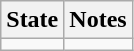<table class="wikitable">
<tr>
<th>State</th>
<th>Notes</th>
</tr>
<tr>
<td></td>
<td></td>
</tr>
</table>
